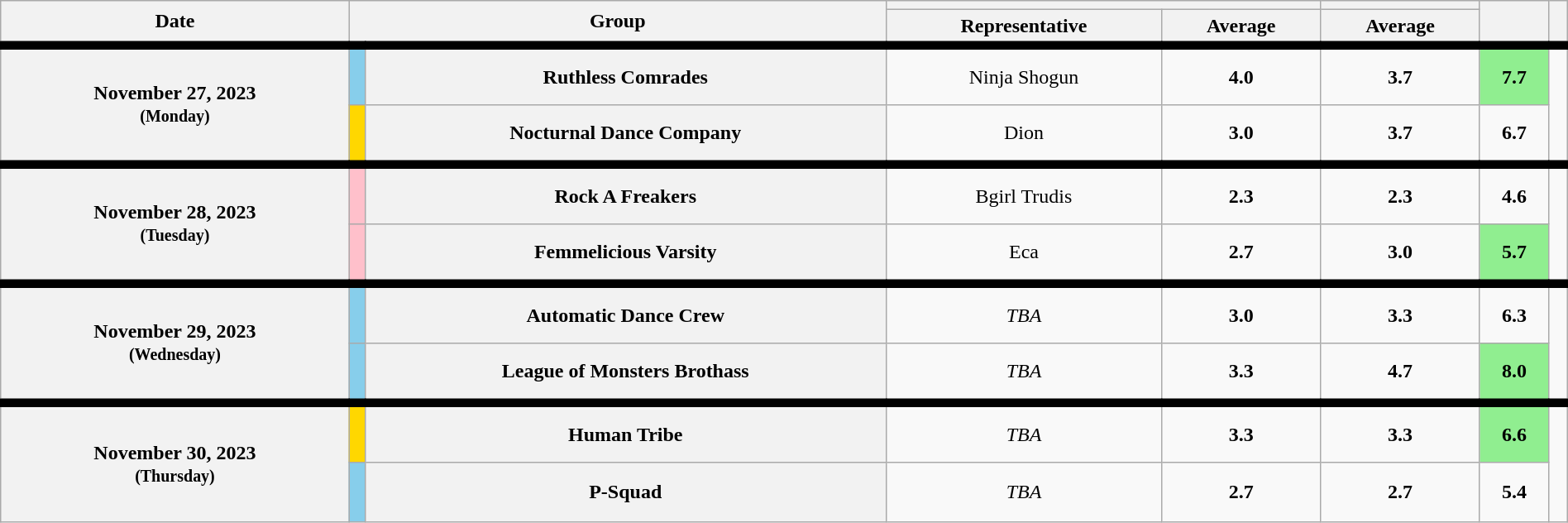<table class="wikitable plainrowheaders mw-collapsible" style="text-align:center; width:100%">
<tr>
<th rowspan="2">Date</th>
<th colspan="2" rowspan="2">Group</th>
<th colspan="2"></th>
<th></th>
<th rowspan="2"></th>
<th rowspan="2"></th>
</tr>
<tr>
<th>Representative</th>
<th>Average</th>
<th>Average</th>
</tr>
<tr style="border-top: 7px solid; height: 3em;">
<th rowspan="2">November 27, 2023<br><small>(Monday)</small></th>
<th width="01%" style="background:#87ceeb;"></th>
<th>Ruthless Comrades</th>
<td>Ninja Shogun</td>
<td><strong>4.0</strong><br></td>
<td><strong>3.7</strong><br></td>
<td style="background:#90ee90;"><strong>7.7</strong><br></td>
<td rowspan="2"></td>
</tr>
<tr style="height: 3em;">
<th width="01%" style="background:#FFD700;"></th>
<th>Nocturnal Dance Company</th>
<td>Dion</td>
<td><strong>3.0</strong><br></td>
<td><strong>3.7</strong><br></td>
<td><strong>6.7</strong><br></td>
</tr>
<tr style="border-top: 7px solid; height: 3em;">
<th rowspan="2">November 28, 2023<br><small>(Tuesday)</small></th>
<th width="01%" style="background:#FFC0CB;"></th>
<th>Rock A Freakers</th>
<td>Bgirl Trudis</td>
<td><strong>2.3</strong><br></td>
<td><strong>2.3</strong><br></td>
<td><strong>4.6</strong><br></td>
<td rowspan="2"></td>
</tr>
<tr style="height: 3em;">
<th width="01%" style="background:#FFC0CB;"></th>
<th>Femmelicious Varsity</th>
<td>Eca</td>
<td><strong>2.7</strong><br></td>
<td><strong>3.0</strong><br></td>
<td style="background:#90ee90;"><strong>5.7</strong><br></td>
</tr>
<tr style="border-top: 7px solid; height: 3em;">
<th rowspan="2">November 29, 2023<br><small>(Wednesday)</small></th>
<th width="01%" style="background:#87ceeb;"></th>
<th>Automatic Dance Crew</th>
<td><em>TBA</em></td>
<td><strong>3.0</strong><br></td>
<td><strong>3.3</strong><br></td>
<td><strong>6.3</strong><br></td>
<td rowspan="2"></td>
</tr>
<tr style="height: 3em;">
<th width="01%" style="background:#87ceeb;"></th>
<th>League of Monsters Brothass</th>
<td><em>TBA</em></td>
<td><strong>3.3</strong><br></td>
<td><strong>4.7</strong><br></td>
<td style="background:#90ee90;"><strong>8.0</strong><br></td>
</tr>
<tr style="border-top: 7px solid; height: 3em;">
<th rowspan="2">November 30, 2023<br><small>(Thursday)</small></th>
<th width="01%" style="background:#FFD700;"></th>
<th>Human Tribe</th>
<td><em>TBA</em></td>
<td><strong>3.3</strong><br></td>
<td><strong>3.3</strong><br></td>
<td style="background:#90ee90;"><strong>6.6</strong><br></td>
<td rowspan="2"></td>
</tr>
<tr style="height: 3em;">
<th width="01%" style="background:#87ceeb;"></th>
<th>P-Squad</th>
<td><em>TBA</em></td>
<td><strong>2.7</strong><br></td>
<td><strong>2.7</strong><br></td>
<td><strong>5.4</strong><br></td>
</tr>
</table>
